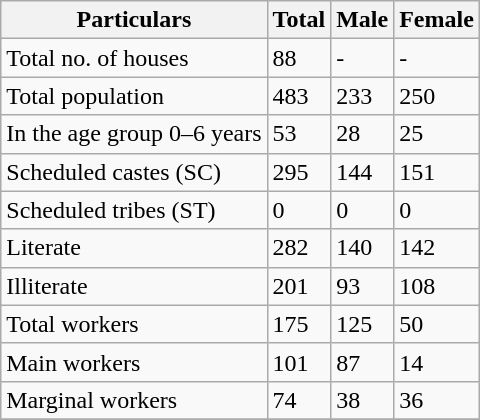<table class="wikitable">
<tr>
<th>Particulars</th>
<th>Total</th>
<th>Male</th>
<th>Female</th>
</tr>
<tr>
<td>Total no. of houses</td>
<td>88</td>
<td>-</td>
<td>-</td>
</tr>
<tr>
<td>Total population</td>
<td>483</td>
<td>233</td>
<td>250</td>
</tr>
<tr>
<td>In the age group 0–6 years</td>
<td>53</td>
<td>28</td>
<td>25</td>
</tr>
<tr>
<td>Scheduled castes (SC)</td>
<td>295</td>
<td>144</td>
<td>151</td>
</tr>
<tr>
<td>Scheduled tribes (ST)</td>
<td>0</td>
<td>0</td>
<td>0</td>
</tr>
<tr>
<td>Literate</td>
<td>282</td>
<td>140</td>
<td>142</td>
</tr>
<tr>
<td>Illiterate</td>
<td>201</td>
<td>93</td>
<td>108</td>
</tr>
<tr>
<td>Total workers</td>
<td>175</td>
<td>125</td>
<td>50</td>
</tr>
<tr>
<td>Main workers</td>
<td>101</td>
<td>87</td>
<td>14</td>
</tr>
<tr>
<td>Marginal workers</td>
<td>74</td>
<td>38</td>
<td>36</td>
</tr>
<tr>
</tr>
</table>
